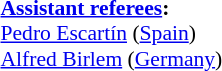<table style="width:100%; font-size:90%;">
<tr>
<td><br><strong><a href='#'>Assistant referees</a>:</strong>
<br><a href='#'>Pedro Escartín</a> (<a href='#'>Spain</a>)
<br><a href='#'>Alfred Birlem</a> (<a href='#'>Germany</a>)</td>
</tr>
</table>
